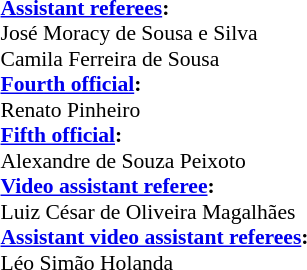<table width=50% style="font-size: 90%">
<tr>
<td><br><strong><a href='#'>Assistant referees</a>:</strong>
<br>José Moracy de Sousa e Silva
<br>Camila Ferreira de Sousa
<br><strong><a href='#'>Fourth official</a>:</strong>
<br>Renato Pinheiro
<br><strong><a href='#'>Fifth official</a>:</strong>
<br>Alexandre de Souza Peixoto
<br><strong><a href='#'>Video assistant referee</a>:</strong>
<br>Luiz César de Oliveira Magalhães
<br><strong><a href='#'>Assistant video assistant referees</a>:</strong>
<br>Léo Simão Holanda</td>
</tr>
</table>
